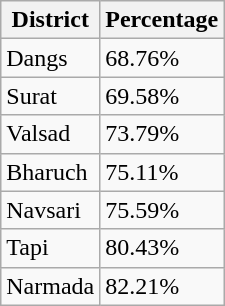<table class="wikitable sortable">
<tr>
<th>District</th>
<th>Percentage</th>
</tr>
<tr>
<td>Dangs</td>
<td>68.76%</td>
</tr>
<tr>
<td>Surat</td>
<td>69.58%</td>
</tr>
<tr>
<td>Valsad</td>
<td>73.79%</td>
</tr>
<tr>
<td>Bharuch</td>
<td>75.11%</td>
</tr>
<tr>
<td>Navsari</td>
<td>75.59%</td>
</tr>
<tr>
<td>Tapi</td>
<td>80.43%</td>
</tr>
<tr>
<td>Narmada</td>
<td>82.21%</td>
</tr>
</table>
